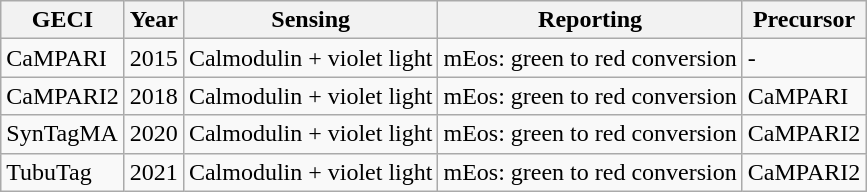<table class="wikitable">
<tr>
<th>GECI</th>
<th>Year</th>
<th>Sensing</th>
<th>Reporting</th>
<th>Precursor</th>
</tr>
<tr>
<td>CaMPARI</td>
<td>2015</td>
<td>Calmodulin + violet light</td>
<td>mEos: green to red conversion</td>
<td>-</td>
</tr>
<tr>
<td>CaMPARI2</td>
<td>2018</td>
<td>Calmodulin + violet light</td>
<td>mEos: green to red conversion</td>
<td>CaMPARI</td>
</tr>
<tr>
<td>SynTagMA</td>
<td>2020</td>
<td>Calmodulin + violet light</td>
<td>mEos: green to red conversion</td>
<td>CaMPARI2</td>
</tr>
<tr>
<td>TubuTag</td>
<td>2021</td>
<td>Calmodulin + violet light</td>
<td>mEos: green to red conversion</td>
<td>CaMPARI2</td>
</tr>
</table>
